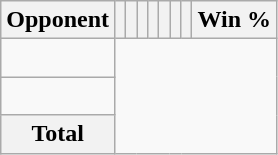<table class="wikitable sortable collapsible collapsed" style="text-align: center;">
<tr>
<th>Opponent</th>
<th></th>
<th></th>
<th></th>
<th></th>
<th></th>
<th></th>
<th></th>
<th>Win %</th>
</tr>
<tr>
<td align="left"><br></td>
</tr>
<tr>
<td align="left"><br></td>
</tr>
<tr class="sortbottom">
<th>Total<br></th>
</tr>
</table>
